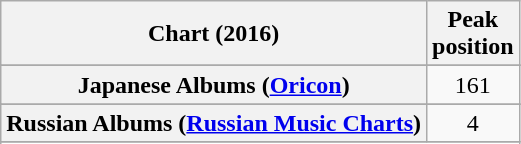<table class="wikitable sortable plainrowheaders" style="text-align:center">
<tr>
<th scope="col">Chart (2016)</th>
<th scope="col">Peak<br>position</th>
</tr>
<tr>
</tr>
<tr>
</tr>
<tr>
</tr>
<tr>
</tr>
<tr>
</tr>
<tr>
</tr>
<tr>
</tr>
<tr>
</tr>
<tr>
</tr>
<tr>
</tr>
<tr>
</tr>
<tr>
</tr>
<tr>
<th scope="row">Japanese Albums (<a href='#'>Oricon</a>)</th>
<td>161</td>
</tr>
<tr>
</tr>
<tr>
<th scope="row">Russian Albums (<a href='#'>Russian Music Charts</a>)</th>
<td>4</td>
</tr>
<tr>
</tr>
<tr>
</tr>
<tr>
</tr>
<tr>
</tr>
<tr>
</tr>
<tr>
</tr>
<tr>
</tr>
<tr>
</tr>
<tr>
</tr>
</table>
